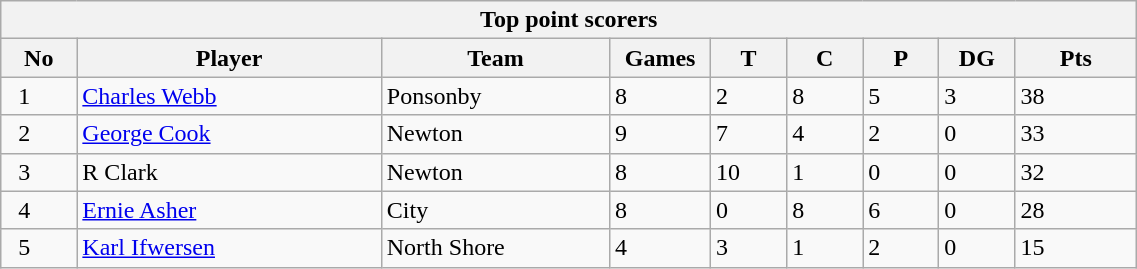<table class="wikitable collapsible sortable" style="text-align:left; font-size:100%; width:60%;">
<tr>
<th colspan="100%">Top point scorers</th>
</tr>
<tr>
<th style="width:5%;">No</th>
<th style="width:20%;">Player</th>
<th style="width:15%;">Team</th>
<th style="width:5%;">Games</th>
<th style="width:5%;">T</th>
<th style="width:5%;">C</th>
<th style="width:5%;">P</th>
<th style="width:5%;">DG</th>
<th style="width:8%;">Pts<br></th>
</tr>
<tr>
<td  style="text-align:center;">  1</td>
<td><a href='#'>Charles Webb</a></td>
<td>Ponsonby</td>
<td>8</td>
<td>2</td>
<td>8</td>
<td>5</td>
<td>3</td>
<td>38</td>
</tr>
<tr>
<td  style="text-align:center;">  2</td>
<td><a href='#'>George Cook</a></td>
<td>Newton</td>
<td>9</td>
<td>7</td>
<td>4</td>
<td>2</td>
<td>0</td>
<td>33</td>
</tr>
<tr>
<td  style="text-align:center;">  3</td>
<td>R Clark</td>
<td>Newton</td>
<td>8</td>
<td>10</td>
<td>1</td>
<td>0</td>
<td>0</td>
<td>32</td>
</tr>
<tr>
<td  style="text-align:center;">  4</td>
<td><a href='#'>Ernie Asher</a></td>
<td>City</td>
<td>8</td>
<td>0</td>
<td>8</td>
<td>6</td>
<td>0</td>
<td>28</td>
</tr>
<tr>
<td  style="text-align:center;">  5</td>
<td><a href='#'>Karl Ifwersen</a></td>
<td>North Shore</td>
<td>4</td>
<td>3</td>
<td>1</td>
<td>2</td>
<td>0</td>
<td>15</td>
</tr>
</table>
